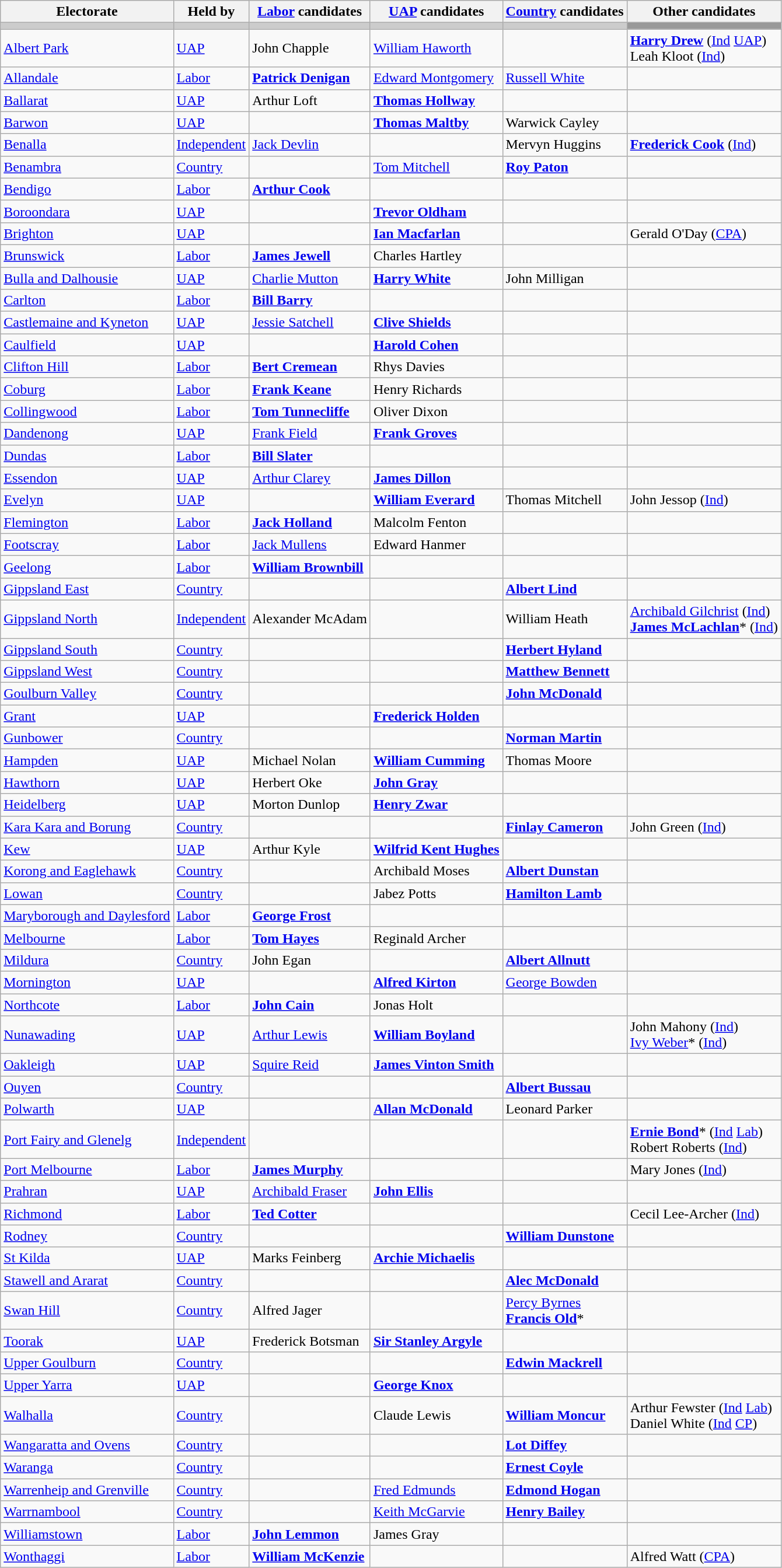<table class="wikitable">
<tr>
<th>Electorate</th>
<th>Held by</th>
<th><a href='#'>Labor</a> candidates</th>
<th><a href='#'>UAP</a> candidates</th>
<th><a href='#'>Country</a> candidates</th>
<th>Other candidates</th>
</tr>
<tr bgcolor="#cccccc">
<td></td>
<td></td>
<td></td>
<td></td>
<td></td>
<td bgcolor="#999999"></td>
</tr>
<tr>
<td><a href='#'>Albert Park</a></td>
<td><a href='#'>UAP</a></td>
<td>John Chapple</td>
<td><a href='#'>William Haworth</a></td>
<td></td>
<td><strong><a href='#'>Harry Drew</a></strong> (<a href='#'>Ind</a> <a href='#'>UAP</a>) <br> Leah Kloot (<a href='#'>Ind</a>)</td>
</tr>
<tr>
<td><a href='#'>Allandale</a></td>
<td><a href='#'>Labor</a></td>
<td><strong><a href='#'>Patrick Denigan</a></strong></td>
<td><a href='#'>Edward Montgomery</a></td>
<td><a href='#'>Russell White</a></td>
<td></td>
</tr>
<tr>
<td><a href='#'>Ballarat</a></td>
<td><a href='#'>UAP</a></td>
<td>Arthur Loft</td>
<td><strong><a href='#'>Thomas Hollway</a></strong></td>
<td></td>
<td></td>
</tr>
<tr>
<td><a href='#'>Barwon</a></td>
<td><a href='#'>UAP</a></td>
<td></td>
<td><strong><a href='#'>Thomas Maltby</a></strong></td>
<td>Warwick Cayley</td>
<td></td>
</tr>
<tr>
<td><a href='#'>Benalla</a></td>
<td><a href='#'>Independent</a></td>
<td><a href='#'>Jack Devlin</a></td>
<td></td>
<td>Mervyn Huggins</td>
<td><strong><a href='#'>Frederick Cook</a></strong> (<a href='#'>Ind</a>)</td>
</tr>
<tr>
<td><a href='#'>Benambra</a></td>
<td><a href='#'>Country</a></td>
<td></td>
<td><a href='#'>Tom Mitchell</a></td>
<td><strong><a href='#'>Roy Paton</a></strong></td>
<td></td>
</tr>
<tr>
<td><a href='#'>Bendigo</a></td>
<td><a href='#'>Labor</a></td>
<td><strong><a href='#'>Arthur Cook</a></strong></td>
<td></td>
<td></td>
<td></td>
</tr>
<tr>
<td><a href='#'>Boroondara</a></td>
<td><a href='#'>UAP</a></td>
<td></td>
<td><strong><a href='#'>Trevor Oldham</a></strong></td>
<td></td>
<td></td>
</tr>
<tr>
<td><a href='#'>Brighton</a></td>
<td><a href='#'>UAP</a></td>
<td></td>
<td><strong><a href='#'>Ian Macfarlan</a></strong></td>
<td></td>
<td>Gerald O'Day (<a href='#'>CPA</a>)</td>
</tr>
<tr>
<td><a href='#'>Brunswick</a></td>
<td><a href='#'>Labor</a></td>
<td><strong><a href='#'>James Jewell</a></strong></td>
<td>Charles Hartley</td>
<td></td>
<td></td>
</tr>
<tr>
<td><a href='#'>Bulla and Dalhousie</a></td>
<td><a href='#'>UAP</a></td>
<td><a href='#'>Charlie Mutton</a></td>
<td><strong><a href='#'>Harry White</a></strong></td>
<td>John Milligan</td>
<td></td>
</tr>
<tr>
<td><a href='#'>Carlton</a></td>
<td><a href='#'>Labor</a></td>
<td><strong><a href='#'>Bill Barry</a></strong></td>
<td></td>
<td></td>
<td></td>
</tr>
<tr>
<td><a href='#'>Castlemaine and Kyneton</a></td>
<td><a href='#'>UAP</a></td>
<td><a href='#'>Jessie Satchell</a></td>
<td><strong><a href='#'>Clive Shields</a></strong></td>
<td></td>
<td></td>
</tr>
<tr>
<td><a href='#'>Caulfield</a></td>
<td><a href='#'>UAP</a></td>
<td></td>
<td><strong><a href='#'>Harold Cohen</a></strong></td>
<td></td>
<td></td>
</tr>
<tr>
<td><a href='#'>Clifton Hill</a></td>
<td><a href='#'>Labor</a></td>
<td><strong><a href='#'>Bert Cremean</a></strong></td>
<td>Rhys Davies</td>
<td></td>
<td></td>
</tr>
<tr>
<td><a href='#'>Coburg</a></td>
<td><a href='#'>Labor</a></td>
<td><strong><a href='#'>Frank Keane</a></strong></td>
<td>Henry Richards</td>
<td></td>
<td></td>
</tr>
<tr>
<td><a href='#'>Collingwood</a></td>
<td><a href='#'>Labor</a></td>
<td><strong><a href='#'>Tom Tunnecliffe</a></strong></td>
<td>Oliver Dixon</td>
<td></td>
<td></td>
</tr>
<tr>
<td><a href='#'>Dandenong</a></td>
<td><a href='#'>UAP</a></td>
<td><a href='#'>Frank Field</a></td>
<td><strong><a href='#'>Frank Groves</a></strong></td>
<td></td>
<td></td>
</tr>
<tr>
<td><a href='#'>Dundas</a></td>
<td><a href='#'>Labor</a></td>
<td><strong><a href='#'>Bill Slater</a></strong></td>
<td></td>
<td></td>
<td></td>
</tr>
<tr>
<td><a href='#'>Essendon</a></td>
<td><a href='#'>UAP</a></td>
<td><a href='#'>Arthur Clarey</a></td>
<td><strong><a href='#'>James Dillon</a></strong></td>
<td></td>
<td></td>
</tr>
<tr>
<td><a href='#'>Evelyn</a></td>
<td><a href='#'>UAP</a></td>
<td></td>
<td><strong><a href='#'>William Everard</a></strong></td>
<td>Thomas Mitchell</td>
<td>John Jessop (<a href='#'>Ind</a>)</td>
</tr>
<tr>
<td><a href='#'>Flemington</a></td>
<td><a href='#'>Labor</a></td>
<td><strong><a href='#'>Jack Holland</a></strong></td>
<td>Malcolm Fenton</td>
<td></td>
<td></td>
</tr>
<tr>
<td><a href='#'>Footscray</a></td>
<td><a href='#'>Labor</a></td>
<td><a href='#'>Jack Mullens</a></td>
<td>Edward Hanmer</td>
<td></td>
<td></td>
</tr>
<tr>
<td><a href='#'>Geelong</a></td>
<td><a href='#'>Labor</a></td>
<td><strong><a href='#'>William Brownbill</a></strong></td>
<td></td>
<td></td>
<td></td>
</tr>
<tr>
<td><a href='#'>Gippsland East</a></td>
<td><a href='#'>Country</a></td>
<td></td>
<td></td>
<td><strong><a href='#'>Albert Lind</a></strong></td>
<td></td>
</tr>
<tr>
<td><a href='#'>Gippsland North</a></td>
<td><a href='#'>Independent</a></td>
<td>Alexander McAdam</td>
<td></td>
<td>William Heath</td>
<td><a href='#'>Archibald Gilchrist</a> (<a href='#'>Ind</a>) <br> <strong><a href='#'>James McLachlan</a></strong>* (<a href='#'>Ind</a>)</td>
</tr>
<tr>
<td><a href='#'>Gippsland South</a></td>
<td><a href='#'>Country</a></td>
<td></td>
<td></td>
<td><strong><a href='#'>Herbert Hyland</a></strong></td>
<td></td>
</tr>
<tr>
<td><a href='#'>Gippsland West</a></td>
<td><a href='#'>Country</a></td>
<td></td>
<td></td>
<td><strong><a href='#'>Matthew Bennett</a></strong></td>
<td></td>
</tr>
<tr>
<td><a href='#'>Goulburn Valley</a></td>
<td><a href='#'>Country</a></td>
<td></td>
<td></td>
<td><strong><a href='#'>John McDonald</a></strong></td>
<td></td>
</tr>
<tr>
<td><a href='#'>Grant</a></td>
<td><a href='#'>UAP</a></td>
<td></td>
<td><strong><a href='#'>Frederick Holden</a></strong></td>
<td></td>
<td></td>
</tr>
<tr>
<td><a href='#'>Gunbower</a></td>
<td><a href='#'>Country</a></td>
<td></td>
<td></td>
<td><strong><a href='#'>Norman Martin</a></strong></td>
<td></td>
</tr>
<tr>
<td><a href='#'>Hampden</a></td>
<td><a href='#'>UAP</a></td>
<td>Michael Nolan</td>
<td><strong><a href='#'>William Cumming</a></strong></td>
<td>Thomas Moore</td>
<td></td>
</tr>
<tr>
<td><a href='#'>Hawthorn</a></td>
<td><a href='#'>UAP</a></td>
<td>Herbert Oke</td>
<td><strong><a href='#'>John Gray</a></strong></td>
<td></td>
<td></td>
</tr>
<tr>
<td><a href='#'>Heidelberg</a></td>
<td><a href='#'>UAP</a></td>
<td>Morton Dunlop</td>
<td><strong><a href='#'>Henry Zwar</a></strong></td>
<td></td>
<td></td>
</tr>
<tr>
<td><a href='#'>Kara Kara and Borung</a></td>
<td><a href='#'>Country</a></td>
<td></td>
<td></td>
<td><strong><a href='#'>Finlay Cameron</a></strong></td>
<td>John Green (<a href='#'>Ind</a>)</td>
</tr>
<tr>
<td><a href='#'>Kew</a></td>
<td><a href='#'>UAP</a></td>
<td>Arthur Kyle</td>
<td><strong><a href='#'>Wilfrid Kent Hughes</a></strong></td>
<td></td>
<td></td>
</tr>
<tr>
<td><a href='#'>Korong and Eaglehawk</a></td>
<td><a href='#'>Country</a></td>
<td></td>
<td>Archibald Moses</td>
<td><strong><a href='#'>Albert Dunstan</a></strong></td>
<td></td>
</tr>
<tr>
<td><a href='#'>Lowan</a></td>
<td><a href='#'>Country</a></td>
<td></td>
<td>Jabez Potts</td>
<td><strong><a href='#'>Hamilton Lamb</a></strong></td>
<td></td>
</tr>
<tr>
<td><a href='#'>Maryborough and Daylesford</a></td>
<td><a href='#'>Labor</a></td>
<td><strong><a href='#'>George Frost</a></strong></td>
<td></td>
<td></td>
<td></td>
</tr>
<tr>
<td><a href='#'>Melbourne</a></td>
<td><a href='#'>Labor</a></td>
<td><strong><a href='#'>Tom Hayes</a></strong></td>
<td>Reginald Archer</td>
<td></td>
<td></td>
</tr>
<tr>
<td><a href='#'>Mildura</a></td>
<td><a href='#'>Country</a></td>
<td>John Egan</td>
<td></td>
<td><strong><a href='#'>Albert Allnutt</a></strong></td>
<td></td>
</tr>
<tr>
<td><a href='#'>Mornington</a></td>
<td><a href='#'>UAP</a></td>
<td></td>
<td><strong><a href='#'>Alfred Kirton</a></strong></td>
<td><a href='#'>George Bowden</a></td>
<td></td>
</tr>
<tr>
<td><a href='#'>Northcote</a></td>
<td><a href='#'>Labor</a></td>
<td><strong><a href='#'>John Cain</a></strong></td>
<td>Jonas Holt</td>
<td></td>
<td></td>
</tr>
<tr>
<td><a href='#'>Nunawading</a></td>
<td><a href='#'>UAP</a></td>
<td><a href='#'>Arthur Lewis</a></td>
<td><strong><a href='#'>William Boyland</a></strong></td>
<td></td>
<td>John Mahony (<a href='#'>Ind</a>) <br> <a href='#'>Ivy Weber</a>* (<a href='#'>Ind</a>)</td>
</tr>
<tr>
<td><a href='#'>Oakleigh</a></td>
<td><a href='#'>UAP</a></td>
<td><a href='#'>Squire Reid</a></td>
<td><strong><a href='#'>James Vinton Smith</a></strong></td>
<td></td>
<td></td>
</tr>
<tr>
<td><a href='#'>Ouyen</a></td>
<td><a href='#'>Country</a></td>
<td></td>
<td></td>
<td><strong><a href='#'>Albert Bussau</a></strong></td>
<td></td>
</tr>
<tr>
<td><a href='#'>Polwarth</a></td>
<td><a href='#'>UAP</a></td>
<td></td>
<td><strong><a href='#'>Allan McDonald</a></strong></td>
<td>Leonard Parker</td>
<td></td>
</tr>
<tr>
<td><a href='#'>Port Fairy and Glenelg</a></td>
<td><a href='#'>Independent</a></td>
<td></td>
<td></td>
<td></td>
<td><strong><a href='#'>Ernie Bond</a></strong>* (<a href='#'>Ind</a> <a href='#'>Lab</a>) <br> Robert Roberts (<a href='#'>Ind</a>)</td>
</tr>
<tr>
<td><a href='#'>Port Melbourne</a></td>
<td><a href='#'>Labor</a></td>
<td><strong><a href='#'>James Murphy</a></strong></td>
<td></td>
<td></td>
<td>Mary Jones (<a href='#'>Ind</a>)</td>
</tr>
<tr>
<td><a href='#'>Prahran</a></td>
<td><a href='#'>UAP</a></td>
<td><a href='#'>Archibald Fraser</a></td>
<td><strong><a href='#'>John Ellis</a></strong></td>
<td></td>
<td></td>
</tr>
<tr>
<td><a href='#'>Richmond</a></td>
<td><a href='#'>Labor</a></td>
<td><strong><a href='#'>Ted Cotter</a></strong></td>
<td></td>
<td></td>
<td>Cecil Lee-Archer (<a href='#'>Ind</a>)</td>
</tr>
<tr>
<td><a href='#'>Rodney</a></td>
<td><a href='#'>Country</a></td>
<td></td>
<td></td>
<td><strong><a href='#'>William Dunstone</a></strong></td>
<td></td>
</tr>
<tr>
<td><a href='#'>St Kilda</a></td>
<td><a href='#'>UAP</a></td>
<td>Marks Feinberg</td>
<td><strong><a href='#'>Archie Michaelis</a></strong></td>
<td></td>
<td></td>
</tr>
<tr>
<td><a href='#'>Stawell and Ararat</a></td>
<td><a href='#'>Country</a></td>
<td></td>
<td></td>
<td><strong><a href='#'>Alec McDonald</a></strong></td>
<td></td>
</tr>
<tr>
<td><a href='#'>Swan Hill</a></td>
<td><a href='#'>Country</a></td>
<td>Alfred Jager</td>
<td></td>
<td><a href='#'>Percy Byrnes</a> <br> <strong><a href='#'>Francis Old</a></strong>*</td>
<td></td>
</tr>
<tr>
<td><a href='#'>Toorak</a></td>
<td><a href='#'>UAP</a></td>
<td>Frederick Botsman</td>
<td><strong><a href='#'>Sir Stanley Argyle</a></strong></td>
<td></td>
<td></td>
</tr>
<tr>
<td><a href='#'>Upper Goulburn</a></td>
<td><a href='#'>Country</a></td>
<td></td>
<td></td>
<td><strong><a href='#'>Edwin Mackrell</a></strong></td>
<td></td>
</tr>
<tr>
<td><a href='#'>Upper Yarra</a></td>
<td><a href='#'>UAP</a></td>
<td></td>
<td><strong><a href='#'>George Knox</a></strong></td>
<td></td>
<td></td>
</tr>
<tr>
<td><a href='#'>Walhalla</a></td>
<td><a href='#'>Country</a></td>
<td></td>
<td>Claude Lewis</td>
<td><strong><a href='#'>William Moncur</a></strong></td>
<td>Arthur Fewster (<a href='#'>Ind</a> <a href='#'>Lab</a>) <br> Daniel White (<a href='#'>Ind</a> <a href='#'>CP</a>)</td>
</tr>
<tr>
<td><a href='#'>Wangaratta and Ovens</a></td>
<td><a href='#'>Country</a></td>
<td></td>
<td></td>
<td><strong><a href='#'>Lot Diffey</a></strong></td>
<td></td>
</tr>
<tr>
<td><a href='#'>Waranga</a></td>
<td><a href='#'>Country</a></td>
<td></td>
<td></td>
<td><strong><a href='#'>Ernest Coyle</a></strong></td>
<td></td>
</tr>
<tr>
<td><a href='#'>Warrenheip and Grenville</a></td>
<td><a href='#'>Country</a></td>
<td></td>
<td><a href='#'>Fred Edmunds</a></td>
<td><strong><a href='#'>Edmond Hogan</a></strong></td>
<td></td>
</tr>
<tr>
<td><a href='#'>Warrnambool</a></td>
<td><a href='#'>Country</a></td>
<td></td>
<td><a href='#'>Keith McGarvie</a></td>
<td><strong><a href='#'>Henry Bailey</a></strong></td>
<td></td>
</tr>
<tr>
<td><a href='#'>Williamstown</a></td>
<td><a href='#'>Labor</a></td>
<td><strong><a href='#'>John Lemmon</a></strong></td>
<td>James Gray</td>
<td></td>
<td></td>
</tr>
<tr>
<td><a href='#'>Wonthaggi</a></td>
<td><a href='#'>Labor</a></td>
<td><strong><a href='#'>William McKenzie</a></strong></td>
<td></td>
<td></td>
<td>Alfred Watt (<a href='#'>CPA</a>)</td>
</tr>
</table>
